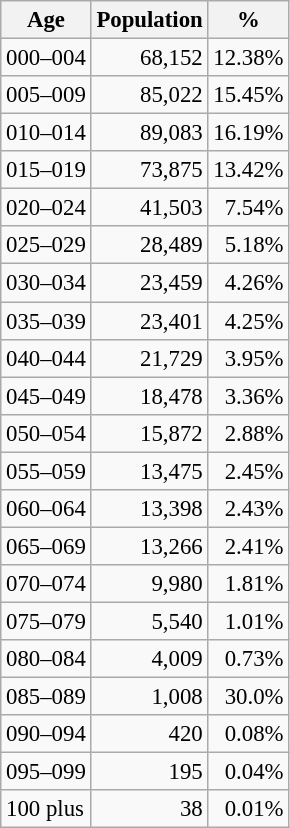<table class="wikitable" style="font-size: 95%; text-align: right">
<tr>
<th>Age</th>
<th>Population</th>
<th>%</th>
</tr>
<tr>
<td align=left>000–004</td>
<td>68,152</td>
<td>12.38%</td>
</tr>
<tr>
<td align=left>005–009</td>
<td>85,022</td>
<td>15.45%</td>
</tr>
<tr>
<td align=left>010–014</td>
<td>89,083</td>
<td>16.19%</td>
</tr>
<tr>
<td align=left>015–019</td>
<td>73,875</td>
<td>13.42%</td>
</tr>
<tr>
<td align=left>020–024</td>
<td>41,503</td>
<td>7.54%</td>
</tr>
<tr>
<td align=left>025–029</td>
<td>28,489</td>
<td>5.18%</td>
</tr>
<tr>
<td align=left>030–034</td>
<td>23,459</td>
<td>4.26%</td>
</tr>
<tr>
<td align=left>035–039</td>
<td>23,401</td>
<td>4.25%</td>
</tr>
<tr>
<td align=left>040–044</td>
<td>21,729</td>
<td>3.95%</td>
</tr>
<tr>
<td align=left>045–049</td>
<td>18,478</td>
<td>3.36%</td>
</tr>
<tr>
<td align=left>050–054</td>
<td>15,872</td>
<td>2.88%</td>
</tr>
<tr>
<td align=left>055–059</td>
<td>13,475</td>
<td>2.45%</td>
</tr>
<tr>
<td align=left>060–064</td>
<td>13,398</td>
<td>2.43%</td>
</tr>
<tr>
<td align=left>065–069</td>
<td>13,266</td>
<td>2.41%</td>
</tr>
<tr>
<td align=left>070–074</td>
<td>9,980</td>
<td>1.81%</td>
</tr>
<tr>
<td align=left>075–079</td>
<td>5,540</td>
<td>1.01%</td>
</tr>
<tr>
<td align=left>080–084</td>
<td>4,009</td>
<td>0.73%</td>
</tr>
<tr>
<td align=left>085–089</td>
<td>1,008</td>
<td>30.0%</td>
</tr>
<tr>
<td align=left>090–094</td>
<td>420</td>
<td>0.08%</td>
</tr>
<tr>
<td align=left>095–099</td>
<td>195</td>
<td>0.04%</td>
</tr>
<tr>
<td align=left>100 plus</td>
<td>38</td>
<td>0.01%</td>
</tr>
</table>
